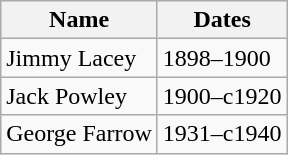<table class="wikitable">
<tr>
<th>Name</th>
<th>Dates</th>
</tr>
<tr>
<td>Jimmy Lacey</td>
<td>1898–1900</td>
</tr>
<tr>
<td>Jack Powley</td>
<td>1900–c1920</td>
</tr>
<tr>
<td>George Farrow</td>
<td>1931–c1940</td>
</tr>
</table>
